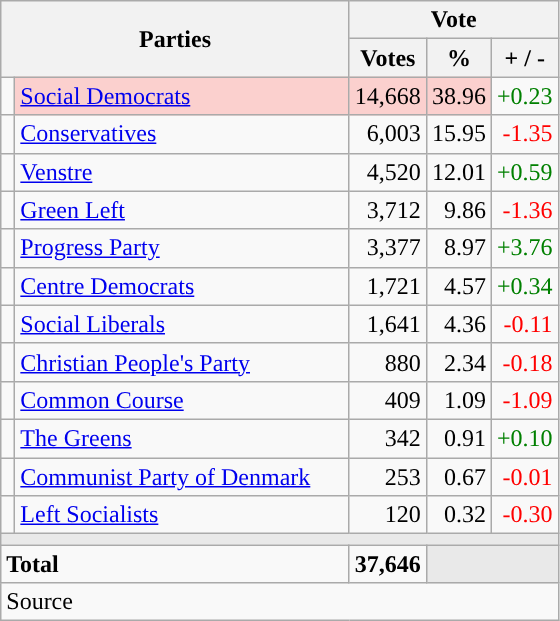<table class="wikitable" style="text-align:right;">
<tr>
<th style="text-align:centre;" rowspan="2" colspan="2" width="225">Parties</th>
<th colspan="3">Vote</th>
</tr>
<tr>
<th width="15">Votes</th>
<th width="15">%</th>
<th width="15">+ / -</th>
</tr>
<tr>
<td width="2" style="color:inherit;background:"></td>
<td bgcolor=#fbd0ce  align="left"><a href='#'>Social Democrats</a></td>
<td bgcolor=#fbd0ce>14,668</td>
<td bgcolor=#fbd0ce>38.96</td>
<td style=color:green;>+0.23</td>
</tr>
<tr>
<td width="2" style="color:inherit;background:"></td>
<td align="left"><a href='#'>Conservatives</a></td>
<td>6,003</td>
<td>15.95</td>
<td style=color:red;>-1.35</td>
</tr>
<tr>
<td width="2" style="color:inherit;background:"></td>
<td align="left"><a href='#'>Venstre</a></td>
<td>4,520</td>
<td>12.01</td>
<td style=color:green;>+0.59</td>
</tr>
<tr>
<td width="2" style="color:inherit;background:"></td>
<td align="left"><a href='#'>Green Left</a></td>
<td>3,712</td>
<td>9.86</td>
<td style=color:red;>-1.36</td>
</tr>
<tr>
<td width="2" style="color:inherit;background:"></td>
<td align="left"><a href='#'>Progress Party</a></td>
<td>3,377</td>
<td>8.97</td>
<td style=color:green;>+3.76</td>
</tr>
<tr>
<td width="2" style="color:inherit;background:"></td>
<td align="left"><a href='#'>Centre Democrats</a></td>
<td>1,721</td>
<td>4.57</td>
<td style=color:green;>+0.34</td>
</tr>
<tr>
<td width="2" style="color:inherit;background:"></td>
<td align="left"><a href='#'>Social Liberals</a></td>
<td>1,641</td>
<td>4.36</td>
<td style=color:red;>-0.11</td>
</tr>
<tr>
<td width="2" style="color:inherit;background:"></td>
<td align="left"><a href='#'>Christian People's Party</a></td>
<td>880</td>
<td>2.34</td>
<td style=color:red;>-0.18</td>
</tr>
<tr>
<td width="2" style="color:inherit;background:"></td>
<td align="left"><a href='#'>Common Course</a></td>
<td>409</td>
<td>1.09</td>
<td style=color:red;>-1.09</td>
</tr>
<tr>
<td width="2" style="color:inherit;background:"></td>
<td align="left"><a href='#'>The Greens</a></td>
<td>342</td>
<td>0.91</td>
<td style=color:green;>+0.10</td>
</tr>
<tr>
<td width="2" style="color:inherit;background:"></td>
<td align="left"><a href='#'>Communist Party of Denmark</a></td>
<td>253</td>
<td>0.67</td>
<td style=color:red;>-0.01</td>
</tr>
<tr>
<td width="2" style="color:inherit;background:"></td>
<td align="left"><a href='#'>Left Socialists</a></td>
<td>120</td>
<td>0.32</td>
<td style=color:red;>-0.30</td>
</tr>
<tr>
<td colspan="7" bgcolor="#E9E9E9"></td>
</tr>
<tr>
<td align="left" colspan="2"><strong>Total</strong></td>
<td><strong>37,646</strong></td>
<td bgcolor="#E9E9E9" colspan="2"></td>
</tr>
<tr>
<td align="left" colspan="6">Source</td>
</tr>
</table>
